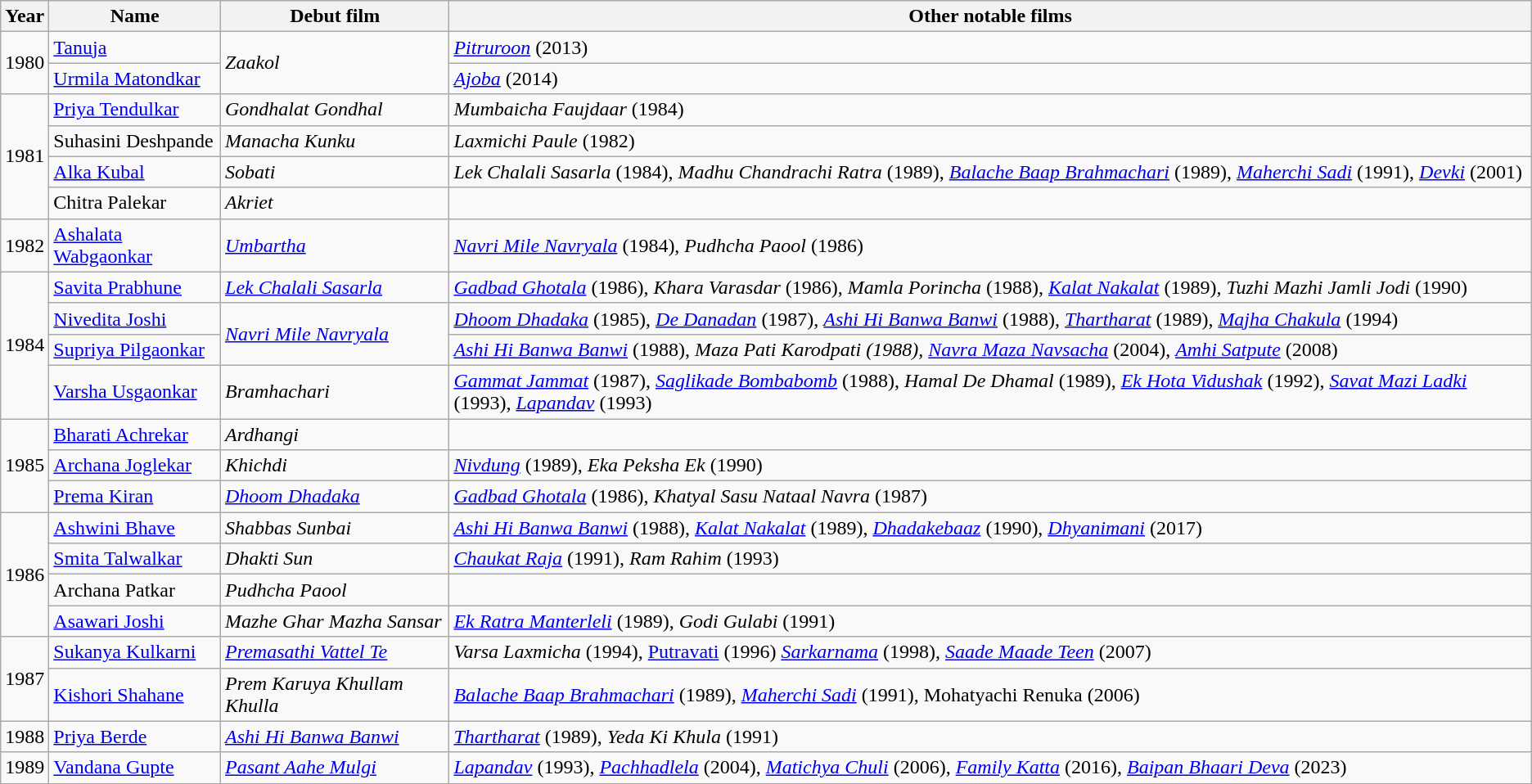<table class="wikitable">
<tr>
<th>Year</th>
<th>Name</th>
<th>Debut film</th>
<th>Other notable films</th>
</tr>
<tr>
<td rowspan="2">1980</td>
<td><a href='#'>Tanuja</a></td>
<td rowspan="2"><em>Zaakol</em></td>
<td><em><a href='#'>Pitruroon</a></em> (2013)</td>
</tr>
<tr>
<td><a href='#'>Urmila Matondkar</a></td>
<td><em><a href='#'>Ajoba</a></em> (2014)</td>
</tr>
<tr>
<td rowspan="4">1981</td>
<td><a href='#'>Priya Tendulkar</a></td>
<td><em>Gondhalat Gondhal</em></td>
<td><em>Mumbaicha Faujdaar</em> (1984)</td>
</tr>
<tr>
<td>Suhasini Deshpande</td>
<td><em>Manacha Kunku</em></td>
<td><em>Laxmichi Paule</em> (1982)</td>
</tr>
<tr>
<td><a href='#'>Alka Kubal</a></td>
<td><em>Sobati</em></td>
<td><em>Lek Chalali Sasarla</em> (1984), <em>Madhu Chandrachi Ratra</em> (1989), <em><a href='#'>Balache Baap Brahmachari</a></em> (1989), <em><a href='#'>Maherchi Sadi</a></em> (1991), <em><a href='#'>Devki</a></em> (2001)</td>
</tr>
<tr>
<td>Chitra Palekar</td>
<td><em>Akriet</em></td>
<td></td>
</tr>
<tr>
<td>1982</td>
<td><a href='#'>Ashalata Wabgaonkar</a></td>
<td><em><a href='#'>Umbartha</a></em></td>
<td><em><a href='#'>Navri Mile Navryala</a></em> (1984), <em>Pudhcha Paool</em> (1986)</td>
</tr>
<tr>
<td rowspan="4">1984</td>
<td><a href='#'>Savita Prabhune</a></td>
<td><em><a href='#'>Lek Chalali Sasarla</a></em></td>
<td><em><a href='#'>Gadbad Ghotala</a></em> (1986), <em>Khara Varasdar</em> (1986), <em>Mamla Porincha</em> (1988), <em><a href='#'>Kalat Nakalat</a></em> (1989), <em>Tuzhi Mazhi Jamli Jodi</em> (1990)</td>
</tr>
<tr>
<td><a href='#'>Nivedita Joshi</a></td>
<td rowspan="2"><em><a href='#'>Navri Mile Navryala</a></em></td>
<td><em><a href='#'>Dhoom Dhadaka</a></em> (1985), <em><a href='#'>De Danadan</a></em> (1987), <em><a href='#'>Ashi Hi Banwa Banwi</a></em> (1988), <em><a href='#'>Thartharat</a></em> (1989), <em><a href='#'>Majha Chakula</a></em> (1994)</td>
</tr>
<tr>
<td><a href='#'>Supriya Pilgaonkar</a></td>
<td><em><a href='#'>Ashi Hi Banwa Banwi</a></em> (1988), <em>Maza Pati Karodpati (1988), <a href='#'>Navra Maza Navsacha</a></em> (2004), <em><a href='#'>Amhi Satpute</a></em> (2008)</td>
</tr>
<tr>
<td><a href='#'>Varsha Usgaonkar</a></td>
<td><em>Bramhachari</em></td>
<td><em><a href='#'>Gammat Jammat</a></em> (1987), <em><a href='#'>Saglikade Bombabomb</a></em> (1988), <em>Hamal De Dhamal</em> (1989), <em><a href='#'>Ek Hota Vidushak</a></em> (1992), <em><a href='#'>Savat Mazi Ladki</a></em> (1993), <em><a href='#'>Lapandav</a></em> (1993)</td>
</tr>
<tr>
<td rowspan="3">1985</td>
<td><a href='#'>Bharati Achrekar</a></td>
<td><em>Ardhangi</em></td>
<td></td>
</tr>
<tr>
<td><a href='#'>Archana Joglekar</a></td>
<td><em>Khichdi</em></td>
<td><em><a href='#'>Nivdung</a></em> (1989), <em>Eka Peksha Ek</em> (1990)</td>
</tr>
<tr>
<td><a href='#'>Prema Kiran</a></td>
<td><em><a href='#'>Dhoom Dhadaka</a></em></td>
<td><em><a href='#'>Gadbad Ghotala</a></em> (1986), <em>Khatyal Sasu Nataal Navra</em> (1987)</td>
</tr>
<tr>
<td rowspan="4">1986</td>
<td><a href='#'>Ashwini Bhave</a></td>
<td><em>Shabbas Sunbai</em></td>
<td><em><a href='#'>Ashi Hi Banwa Banwi</a></em> (1988), <em><a href='#'>Kalat Nakalat</a></em> (1989), <em><a href='#'>Dhadakebaaz</a></em> (1990), <em><a href='#'>Dhyanimani</a></em> (2017)</td>
</tr>
<tr>
<td><a href='#'>Smita Talwalkar</a></td>
<td><em>Dhakti Sun</em></td>
<td><em><a href='#'>Chaukat Raja</a></em> (1991), <em>Ram Rahim</em> (1993)</td>
</tr>
<tr>
<td>Archana Patkar</td>
<td><em>Pudhcha Paool</em></td>
<td></td>
</tr>
<tr>
<td><a href='#'>Asawari Joshi</a></td>
<td><em>Mazhe Ghar Mazha Sansar</em></td>
<td><em><a href='#'>Ek Ratra Manterleli</a></em> (1989), <em>Godi Gulabi</em> (1991)</td>
</tr>
<tr>
<td rowspan="2">1987</td>
<td><a href='#'>Sukanya Kulkarni</a></td>
<td><em><a href='#'>Premasathi Vattel Te</a></em></td>
<td><em>Varsa Laxmicha</em> (1994), <a href='#'>Putravati</a> (1996) <em><a href='#'>Sarkarnama</a></em> (1998), <em><a href='#'>Saade Maade Teen</a></em> (2007)</td>
</tr>
<tr>
<td><a href='#'>Kishori Shahane</a></td>
<td><em>Prem Karuya Khullam Khulla</em></td>
<td><em><a href='#'>Balache Baap Brahmachari</a></em> (1989), <em><a href='#'>Maherchi Sadi</a></em> (1991), Mohatyachi Renuka (2006)</td>
</tr>
<tr>
<td>1988</td>
<td><a href='#'>Priya Berde</a></td>
<td><em><a href='#'>Ashi Hi Banwa Banwi</a></em></td>
<td><em><a href='#'>Thartharat</a></em> (1989), <em>Yeda Ki Khula</em> (1991)</td>
</tr>
<tr>
<td>1989</td>
<td><a href='#'>Vandana Gupte</a></td>
<td><a href='#'><em>Pasant Aahe Mulgi</em></a></td>
<td><em><a href='#'>Lapandav</a></em> (1993), <em><a href='#'>Pachhadlela</a></em> (2004), <em><a href='#'>Matichya Chuli</a></em> (2006), <em><a href='#'>Family Katta</a></em> (2016), <em><a href='#'>Baipan Bhaari Deva</a></em> (2023)</td>
</tr>
</table>
